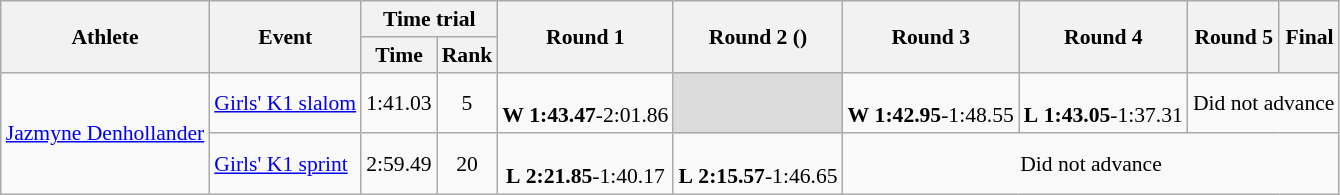<table class="wikitable" border="1" style="font-size:90%">
<tr>
<th rowspan=2>Athlete</th>
<th rowspan=2>Event</th>
<th colspan=2>Time trial</th>
<th rowspan=2>Round 1</th>
<th rowspan=2>Round 2 ()</th>
<th rowspan=2>Round 3</th>
<th rowspan=2>Round 4</th>
<th rowspan=2>Round 5</th>
<th rowspan=2>Final</th>
</tr>
<tr>
<th>Time</th>
<th>Rank</th>
</tr>
<tr>
<td rowspan=2><a href='#'>Jazmyne Denhollander</a></td>
<td><a href='#'>Girls' K1 slalom</a></td>
<td align=center>1:41.03</td>
<td align=center>5</td>
<td align=center><br><strong>W</strong> <strong>1:43.47</strong>-2:01.86</td>
<td bgcolor=#DCDCDC></td>
<td align=center><br><strong>W</strong> <strong>1:42.95</strong>-1:48.55</td>
<td align=center><br><strong>L</strong> <strong>1:43.05</strong>-1:37.31</td>
<td align=center colspan=2>Did not advance</td>
</tr>
<tr>
<td><a href='#'>Girls' K1 sprint</a></td>
<td align=center>2:59.49</td>
<td align=center>20</td>
<td align=center><br><strong>L</strong> <strong>2:21.85</strong>-1:40.17</td>
<td align=center><br><strong>L</strong> <strong>2:15.57</strong>-1:46.65</td>
<td align=center colspan=4>Did not advance</td>
</tr>
</table>
